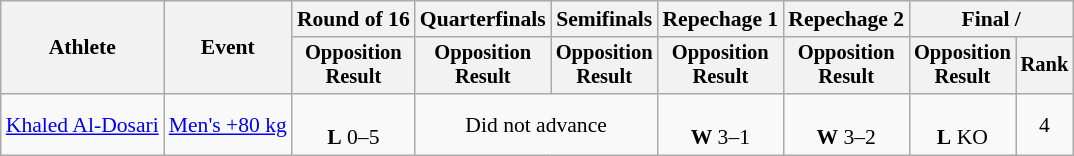<table class="wikitable" style="font-size:90%;">
<tr>
<th rowspan=2>Athlete</th>
<th rowspan=2>Event</th>
<th>Round of 16</th>
<th>Quarterfinals</th>
<th>Semifinals</th>
<th>Repechage 1</th>
<th>Repechage 2</th>
<th colspan=2>Final / </th>
</tr>
<tr style="font-size:95%">
<th>Opposition<br>Result</th>
<th>Opposition<br>Result</th>
<th>Opposition<br>Result</th>
<th>Opposition<br>Result</th>
<th>Opposition<br>Result</th>
<th>Opposition<br>Result</th>
<th>Rank</th>
</tr>
<tr align=center>
<td align=left><a href='#'>Khaled Al-Dosari</a></td>
<td align=left><a href='#'>Men's +80 kg</a></td>
<td><br><strong>L</strong> 0–5</td>
<td colspan=2>Did not advance</td>
<td><br><strong>W</strong> 3–1</td>
<td><br><strong>W</strong> 3–2</td>
<td><br><strong>L</strong> KO</td>
<td>4</td>
</tr>
</table>
